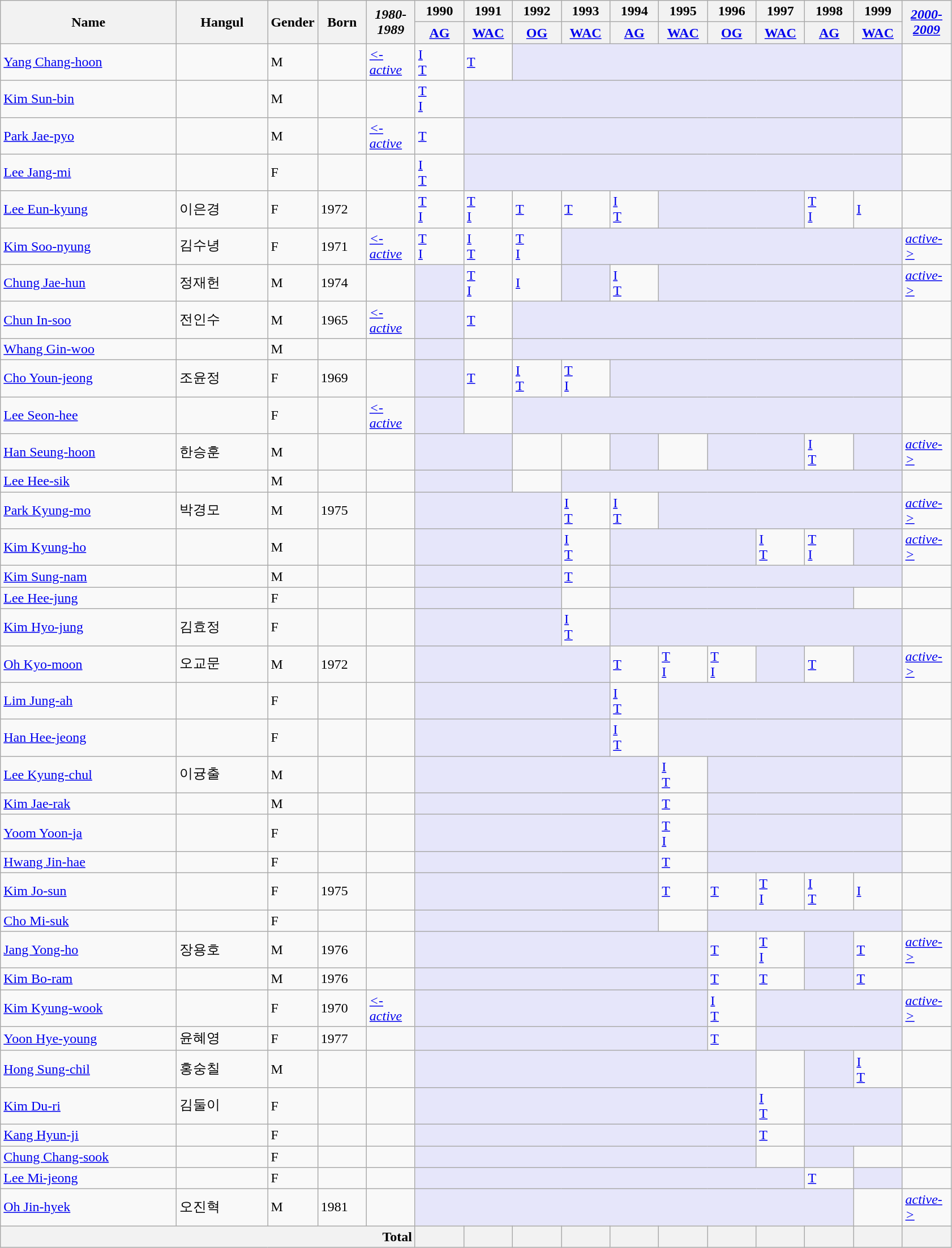<table class="wikitable">
<tr>
<th style="width:200px;" rowspan="2">Name</th>
<th style="width:100px;" rowspan="2">Hangul</th>
<th style="width:50px;" rowspan="2">Gender</th>
<th style="width:50px;" rowspan="2">Born</th>
<th style="width:50px;" rowspan="2"><em>1980-1989</em></th>
<th width=50>1990</th>
<th width=50>1991</th>
<th width=50>1992</th>
<th width=50>1993</th>
<th width=50>1994</th>
<th width=50>1995</th>
<th width=50>1996</th>
<th width=50>1997</th>
<th width=50>1998</th>
<th width=50>1999</th>
<th style="width:50px;" rowspan="2"><em><a href='#'>2000-2009</a></em></th>
</tr>
<tr>
<th><a href='#'>AG</a></th>
<th><a href='#'>WAC</a></th>
<th><a href='#'>OG</a></th>
<th><a href='#'>WAC</a></th>
<th><a href='#'>AG</a></th>
<th><a href='#'>WAC</a></th>
<th><a href='#'>OG</a></th>
<th><a href='#'>WAC</a></th>
<th><a href='#'>AG</a></th>
<th><a href='#'>WAC</a></th>
</tr>
<tr>
<td><a href='#'>Yang Chang-hoon</a></td>
<td></td>
<td>M</td>
<td></td>
<td><em><a href='#'><-active</a></em></td>
<td> <a href='#'>I</a><br> <a href='#'>T</a></td>
<td> <a href='#'>T</a></td>
<td colspan="8" style="background:lavender;"></td>
<td></td>
</tr>
<tr>
<td><a href='#'>Kim Sun-bin</a></td>
<td></td>
<td>M</td>
<td></td>
<td></td>
<td> <a href='#'>T</a><br> <a href='#'>I</a></td>
<td colspan="9" style="background:lavender;"></td>
<td></td>
</tr>
<tr>
<td><a href='#'>Park Jae-pyo</a></td>
<td></td>
<td>M</td>
<td></td>
<td><em><a href='#'><-active</a></em></td>
<td> <a href='#'>T</a></td>
<td colspan="9" style="background:lavender;"></td>
<td></td>
</tr>
<tr>
<td><a href='#'>Lee Jang-mi</a></td>
<td></td>
<td>F</td>
<td></td>
<td></td>
<td> <a href='#'>I</a><br> <a href='#'>T</a></td>
<td colspan="9" style="background:lavender;"></td>
<td></td>
</tr>
<tr>
<td><a href='#'>Lee Eun-kyung</a></td>
<td>이은경</td>
<td>F</td>
<td>1972</td>
<td></td>
<td> <a href='#'>T</a><br> <a href='#'>I</a></td>
<td> <a href='#'>T</a><br> <a href='#'>I</a></td>
<td> <a href='#'>T</a></td>
<td> <a href='#'>T</a></td>
<td> <a href='#'>I</a><br> <a href='#'>T</a></td>
<td colspan="3" style="background:lavender;"></td>
<td> <a href='#'>T</a><br> <a href='#'>I</a></td>
<td> <a href='#'>I</a></td>
<td></td>
</tr>
<tr>
<td><a href='#'>Kim Soo-nyung</a></td>
<td>김수녕</td>
<td>F</td>
<td>1971</td>
<td><em><a href='#'><-active</a></em></td>
<td> <a href='#'>T</a><br> <a href='#'>I</a></td>
<td> <a href='#'>I</a><br> <a href='#'>T</a></td>
<td> <a href='#'>T</a><br> <a href='#'>I</a></td>
<td colspan="7" style="background:lavender;"></td>
<td><em><a href='#'>active-></a></em></td>
</tr>
<tr>
<td><a href='#'>Chung Jae-hun</a></td>
<td>정재헌</td>
<td>M</td>
<td>1974</td>
<td></td>
<td style="background:lavender;"></td>
<td> <a href='#'>T</a><br> <a href='#'>I</a></td>
<td> <a href='#'>I</a></td>
<td style="background:lavender;"></td>
<td> <a href='#'>I</a><br> <a href='#'>T</a></td>
<td colspan="5" style="background:lavender;"></td>
<td><em><a href='#'>active-></a></em></td>
</tr>
<tr>
<td><a href='#'>Chun In-soo</a></td>
<td>전인수</td>
<td>M</td>
<td>1965</td>
<td><em><a href='#'><-active</a></em></td>
<td style="background:lavender;"></td>
<td> <a href='#'>T</a></td>
<td colspan="8" style="background:lavender;"></td>
<td></td>
</tr>
<tr>
<td><a href='#'>Whang Gin-woo</a></td>
<td></td>
<td>M</td>
<td></td>
<td></td>
<td style="background:lavender;"></td>
<td></td>
<td colspan="8" style="background:lavender;"></td>
<td></td>
</tr>
<tr>
<td><a href='#'>Cho Youn-jeong</a></td>
<td>조윤정</td>
<td>F</td>
<td>1969</td>
<td></td>
<td style="background:lavender;"></td>
<td> <a href='#'>T</a></td>
<td> <a href='#'>I</a><br> <a href='#'>T</a></td>
<td> <a href='#'>T</a><br> <a href='#'>I</a></td>
<td colspan="6" style="background:lavender;"></td>
<td></td>
</tr>
<tr>
<td><a href='#'>Lee Seon-hee</a></td>
<td></td>
<td>F</td>
<td></td>
<td><em><a href='#'><-active</a></em></td>
<td style="background:lavender;"></td>
<td></td>
<td colspan="8" style="background:lavender;"></td>
<td></td>
</tr>
<tr>
<td><a href='#'>Han Seung-hoon</a></td>
<td>한승훈</td>
<td>M</td>
<td></td>
<td></td>
<td colspan="2" style="background:lavender;"></td>
<td></td>
<td></td>
<td style="background:lavender;"></td>
<td></td>
<td colspan="2" style="background:lavender;"></td>
<td> <a href='#'>I</a><br> <a href='#'>T</a></td>
<td style="background:lavender;"></td>
<td><em><a href='#'>active-></a></em></td>
</tr>
<tr>
<td><a href='#'>Lee Hee-sik</a></td>
<td></td>
<td>M</td>
<td></td>
<td></td>
<td colspan="2" style="background:lavender;"></td>
<td></td>
<td colspan="7" style="background:lavender;"></td>
<td></td>
</tr>
<tr>
<td><a href='#'>Park Kyung-mo</a></td>
<td>박경모</td>
<td>M</td>
<td>1975</td>
<td></td>
<td colspan="3" style="background:lavender;"></td>
<td> <a href='#'>I</a><br> <a href='#'>T</a></td>
<td> <a href='#'>I</a><br> <a href='#'>T</a></td>
<td colspan="5" style="background:lavender;"></td>
<td><em><a href='#'>active-></a></em></td>
</tr>
<tr>
<td><a href='#'>Kim Kyung-ho</a></td>
<td></td>
<td>M</td>
<td></td>
<td></td>
<td colspan="3" style="background:lavender;"></td>
<td> <a href='#'>I</a><br> <a href='#'>T</a></td>
<td colspan="3" style="background:lavender;"></td>
<td> <a href='#'>I</a><br> <a href='#'>T</a></td>
<td> <a href='#'>T</a><br> <a href='#'>I</a></td>
<td style="background:lavender;"></td>
<td><em><a href='#'>active-></a></em></td>
</tr>
<tr>
<td><a href='#'>Kim Sung-nam</a></td>
<td></td>
<td>M</td>
<td></td>
<td></td>
<td colspan="3" style="background:lavender;"></td>
<td> <a href='#'>T</a></td>
<td colspan="6" style="background:lavender;"></td>
<td></td>
</tr>
<tr>
<td><a href='#'>Lee Hee-jung</a></td>
<td></td>
<td>F</td>
<td></td>
<td></td>
<td colspan="3" style="background:lavender;"></td>
<td></td>
<td colspan="5" style="background:lavender;"></td>
<td></td>
<td></td>
</tr>
<tr>
<td><a href='#'>Kim Hyo-jung</a></td>
<td>김효정</td>
<td>F</td>
<td></td>
<td></td>
<td colspan="3" style="background:lavender;"></td>
<td> <a href='#'>I</a><br> <a href='#'>T</a></td>
<td colspan="6" style="background:lavender;"></td>
<td></td>
</tr>
<tr>
<td><a href='#'>Oh Kyo-moon</a></td>
<td>오교문</td>
<td>M</td>
<td>1972</td>
<td></td>
<td colspan="4" style="background:lavender;"></td>
<td> <a href='#'>T</a></td>
<td> <a href='#'>T</a><br> <a href='#'>I</a></td>
<td> <a href='#'>T</a><br> <a href='#'>I</a></td>
<td style="background:lavender;"></td>
<td> <a href='#'>T</a></td>
<td style="background:lavender;"></td>
<td><em><a href='#'>active-></a></em></td>
</tr>
<tr>
<td><a href='#'>Lim Jung-ah</a></td>
<td></td>
<td>F</td>
<td></td>
<td></td>
<td colspan="4" style="background:lavender;"></td>
<td> <a href='#'>I</a><br> <a href='#'>T</a></td>
<td colspan="5" style="background:lavender;"></td>
<td></td>
</tr>
<tr>
<td><a href='#'>Han Hee-jeong</a></td>
<td></td>
<td>F</td>
<td></td>
<td></td>
<td colspan="4" style="background:lavender;"></td>
<td> <a href='#'>I</a><br> <a href='#'>T</a></td>
<td colspan="5" style="background:lavender;"></td>
<td></td>
</tr>
<tr>
<td><a href='#'>Lee Kyung-chul</a></td>
<td>이귱출</td>
<td>M</td>
<td></td>
<td></td>
<td colspan="5" style="background:lavender;"></td>
<td> <a href='#'>I</a><br> <a href='#'>T</a></td>
<td colspan="4" style="background:lavender;"></td>
<td></td>
</tr>
<tr>
<td><a href='#'>Kim Jae-rak</a></td>
<td></td>
<td>M</td>
<td></td>
<td></td>
<td colspan="5" style="background:lavender;"></td>
<td> <a href='#'>T</a></td>
<td colspan="4" style="background:lavender;"></td>
<td></td>
</tr>
<tr>
<td><a href='#'>Yoom Yoon-ja</a></td>
<td></td>
<td>F</td>
<td></td>
<td></td>
<td colspan="5" style="background:lavender;"></td>
<td> <a href='#'>T</a><br> <a href='#'>I</a></td>
<td colspan="4" style="background:lavender;"></td>
<td></td>
</tr>
<tr>
<td><a href='#'>Hwang Jin-hae</a></td>
<td></td>
<td>F</td>
<td></td>
<td></td>
<td colspan="5" style="background:lavender;"></td>
<td> <a href='#'>T</a></td>
<td colspan="4" style="background:lavender;"></td>
<td></td>
</tr>
<tr>
<td><a href='#'>Kim Jo-sun</a></td>
<td></td>
<td>F</td>
<td>1975</td>
<td></td>
<td colspan="5" style="background:lavender;"></td>
<td> <a href='#'>T</a></td>
<td> <a href='#'>T</a></td>
<td> <a href='#'>T</a><br> <a href='#'>I</a></td>
<td> <a href='#'>I</a><br> <a href='#'>T</a></td>
<td> <a href='#'>I</a></td>
<td></td>
</tr>
<tr>
<td><a href='#'>Cho Mi-suk</a></td>
<td></td>
<td>F</td>
<td></td>
<td></td>
<td colspan="5" style="background:lavender;"></td>
<td></td>
<td colspan="4" style="background:lavender;"></td>
<td></td>
</tr>
<tr>
<td><a href='#'>Jang Yong-ho</a></td>
<td>장용호</td>
<td>M</td>
<td>1976</td>
<td></td>
<td colspan="6" style="background:lavender;"></td>
<td> <a href='#'>T</a></td>
<td> <a href='#'>T</a><br> <a href='#'>I</a></td>
<td style="background:lavender;"></td>
<td> <a href='#'>T</a></td>
<td><em><a href='#'>active-></a></em></td>
</tr>
<tr>
<td><a href='#'>Kim Bo-ram</a></td>
<td></td>
<td>M</td>
<td>1976</td>
<td></td>
<td colspan="6" style="background:lavender;"></td>
<td> <a href='#'>T</a></td>
<td> <a href='#'>T</a></td>
<td style="background:lavender;"></td>
<td> <a href='#'>T</a></td>
<td></td>
</tr>
<tr>
<td><a href='#'>Kim Kyung-wook</a></td>
<td></td>
<td>F</td>
<td>1970</td>
<td><em><a href='#'><-active</a></em></td>
<td colspan="6" style="background:lavender;"></td>
<td> <a href='#'>I</a><br> <a href='#'>T</a></td>
<td colspan="3" style="background:lavender;"></td>
<td><em><a href='#'>active-></a></em></td>
</tr>
<tr>
<td><a href='#'>Yoon Hye-young</a></td>
<td>윤혜영</td>
<td>F</td>
<td>1977</td>
<td></td>
<td colspan="6" style="background:lavender;"></td>
<td> <a href='#'>T</a></td>
<td colspan="3" style="background:lavender;"></td>
<td></td>
</tr>
<tr>
<td><a href='#'>Hong Sung-chil</a></td>
<td>홍숭칠</td>
<td>M</td>
<td></td>
<td></td>
<td colspan="7" style="background:lavender;"></td>
<td></td>
<td style="background:lavender;"></td>
<td> <a href='#'>I</a><br> <a href='#'>T</a></td>
<td></td>
</tr>
<tr>
<td><a href='#'>Kim Du-ri</a></td>
<td>김둘이</td>
<td>F</td>
<td></td>
<td></td>
<td colspan="7" style="background:lavender;"></td>
<td> <a href='#'>I</a><br> <a href='#'>T</a></td>
<td colspan="2" style="background:lavender;"></td>
<td></td>
</tr>
<tr>
<td><a href='#'>Kang Hyun-ji</a></td>
<td></td>
<td>F</td>
<td></td>
<td></td>
<td colspan="7" style="background:lavender;"></td>
<td> <a href='#'>T</a></td>
<td colspan="2" style="background:lavender;"></td>
<td></td>
</tr>
<tr>
<td><a href='#'>Chung Chang-sook</a></td>
<td></td>
<td>F</td>
<td></td>
<td></td>
<td colspan="7" style="background:lavender;"></td>
<td></td>
<td style="background:lavender;"></td>
<td></td>
<td></td>
</tr>
<tr>
<td><a href='#'>Lee Mi-jeong</a></td>
<td></td>
<td>F</td>
<td></td>
<td></td>
<td colspan="8" style="background:lavender;"></td>
<td> <a href='#'>T</a></td>
<td style="background:lavender;"></td>
<td></td>
</tr>
<tr>
<td><a href='#'>Oh Jin-hyek</a></td>
<td>오진혁</td>
<td>M</td>
<td>1981</td>
<td></td>
<td colspan="9" style="background:lavender;"></td>
<td></td>
<td><em><a href='#'>active-></a></em></td>
</tr>
<tr>
<th colspan="5" style="text-align:right;">Total</th>
<th></th>
<th></th>
<th></th>
<th></th>
<th></th>
<th></th>
<th></th>
<th></th>
<th></th>
<th></th>
<th></th>
</tr>
</table>
